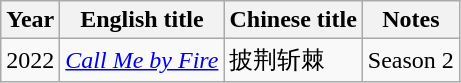<table class="wikitable">
<tr>
<th>Year</th>
<th>English title</th>
<th>Chinese title</th>
<th>Notes</th>
</tr>
<tr>
<td>2022</td>
<td><em><a href='#'>Call Me by Fire</a></em></td>
<td>披荆斩棘</td>
<td>Season 2</td>
</tr>
</table>
